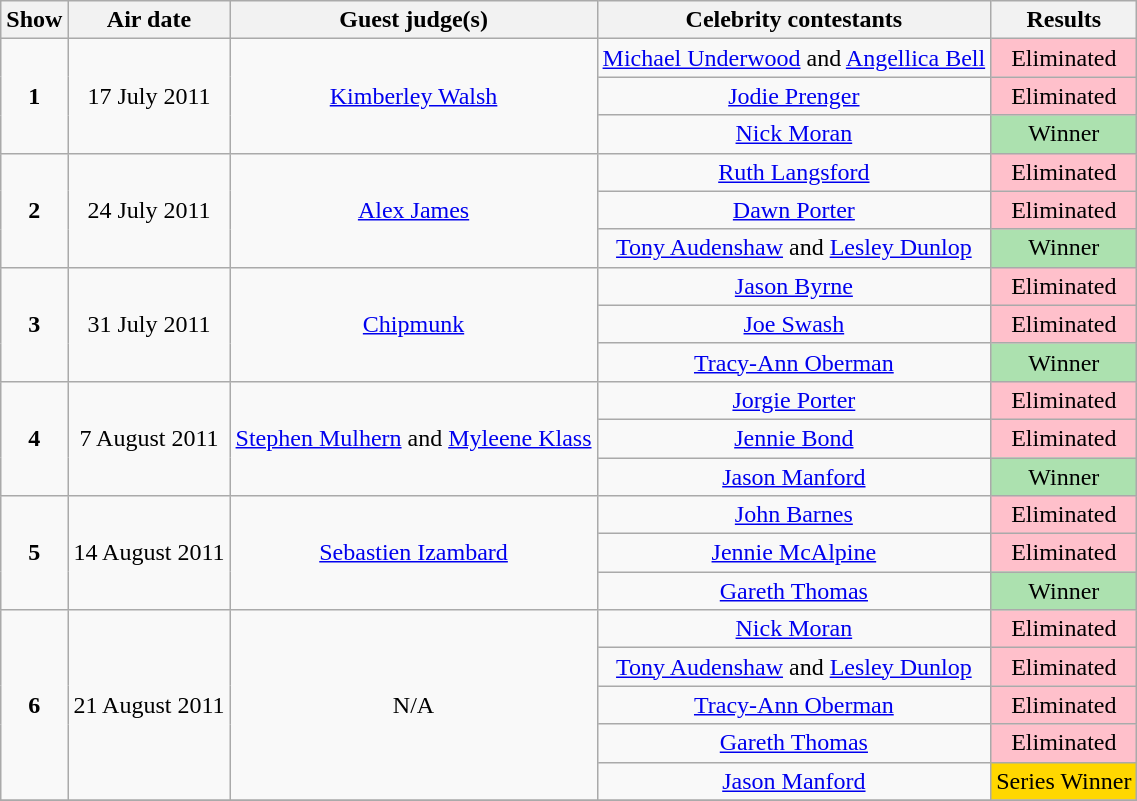<table class="wikitable" border="1" style="text-align: center;">
<tr>
<th>Show</th>
<th>Air date</th>
<th>Guest judge(s)</th>
<th>Celebrity contestants</th>
<th>Results</th>
</tr>
<tr>
<td rowspan=3><strong>1</strong></td>
<td rowspan=3>17 July 2011</td>
<td rowspan=3><a href='#'>Kimberley Walsh</a></td>
<td><a href='#'>Michael Underwood</a> and <a href='#'>Angellica Bell</a></td>
<td style="background:pink;">Eliminated</td>
</tr>
<tr>
<td><a href='#'>Jodie Prenger</a></td>
<td style="background:pink;">Eliminated</td>
</tr>
<tr>
<td><a href='#'>Nick Moran</a></td>
<td style="background:#ACE1AF;">Winner</td>
</tr>
<tr>
<td rowspan=3><strong>2</strong></td>
<td rowspan=3>24 July 2011</td>
<td rowspan=3><a href='#'>Alex James</a></td>
<td><a href='#'>Ruth Langsford</a></td>
<td style="background:pink;">Eliminated</td>
</tr>
<tr>
<td><a href='#'>Dawn Porter</a></td>
<td style="background:pink;">Eliminated</td>
</tr>
<tr>
<td><a href='#'>Tony Audenshaw</a> and <a href='#'>Lesley Dunlop</a></td>
<td style="background:#ACE1AF;">Winner</td>
</tr>
<tr>
<td rowspan=3><strong>3</strong></td>
<td rowspan=3>31 July 2011</td>
<td rowspan=3><a href='#'>Chipmunk</a></td>
<td><a href='#'>Jason Byrne</a></td>
<td style="background:pink;">Eliminated</td>
</tr>
<tr>
<td><a href='#'>Joe Swash</a></td>
<td style="background:pink;">Eliminated</td>
</tr>
<tr>
<td><a href='#'>Tracy-Ann Oberman</a></td>
<td style="background:#ACE1AF;">Winner</td>
</tr>
<tr>
<td rowspan=3><strong>4</strong></td>
<td rowspan=3>7 August 2011</td>
<td rowspan=3><a href='#'>Stephen Mulhern</a> and <a href='#'>Myleene Klass</a></td>
<td><a href='#'>Jorgie Porter</a></td>
<td style="background:pink;">Eliminated</td>
</tr>
<tr>
<td><a href='#'>Jennie Bond</a></td>
<td style="background:pink;">Eliminated</td>
</tr>
<tr>
<td><a href='#'>Jason Manford</a></td>
<td style="background:#ACE1AF;">Winner</td>
</tr>
<tr>
<td rowspan=3><strong>5</strong></td>
<td rowspan=3>14 August 2011</td>
<td rowspan=3><a href='#'>Sebastien Izambard</a></td>
<td><a href='#'>John Barnes</a></td>
<td style="background:pink;">Eliminated</td>
</tr>
<tr>
<td><a href='#'>Jennie McAlpine</a></td>
<td style="background:pink;">Eliminated</td>
</tr>
<tr>
<td><a href='#'>Gareth Thomas</a></td>
<td style="background:#ACE1AF;">Winner</td>
</tr>
<tr>
<td rowspan=5><strong>6</strong></td>
<td rowspan=5>21 August 2011</td>
<td rowspan=5>N/A</td>
<td><a href='#'>Nick Moran</a></td>
<td style="background:pink;">Eliminated</td>
</tr>
<tr>
<td><a href='#'>Tony Audenshaw</a> and <a href='#'>Lesley Dunlop</a></td>
<td style="background:pink;">Eliminated</td>
</tr>
<tr>
<td><a href='#'>Tracy-Ann Oberman</a></td>
<td style="background:pink;">Eliminated</td>
</tr>
<tr>
<td><a href='#'>Gareth Thomas</a></td>
<td style="background:pink;">Eliminated</td>
</tr>
<tr>
<td><a href='#'>Jason Manford</a></td>
<td style="background:gold;">Series Winner</td>
</tr>
<tr>
</tr>
</table>
